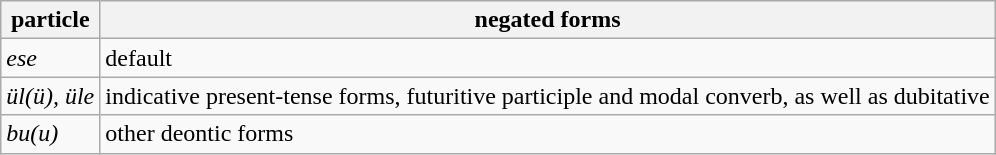<table class="wikitable">
<tr>
<th>particle</th>
<th>negated forms</th>
</tr>
<tr>
<td><em>ese</em></td>
<td>default</td>
</tr>
<tr>
<td><em>ül(ü), üle</em></td>
<td>indicative present-tense forms, futuritive participle and modal converb, as well as dubitative</td>
</tr>
<tr>
<td><em>bu(u)</em></td>
<td>other deontic forms</td>
</tr>
</table>
